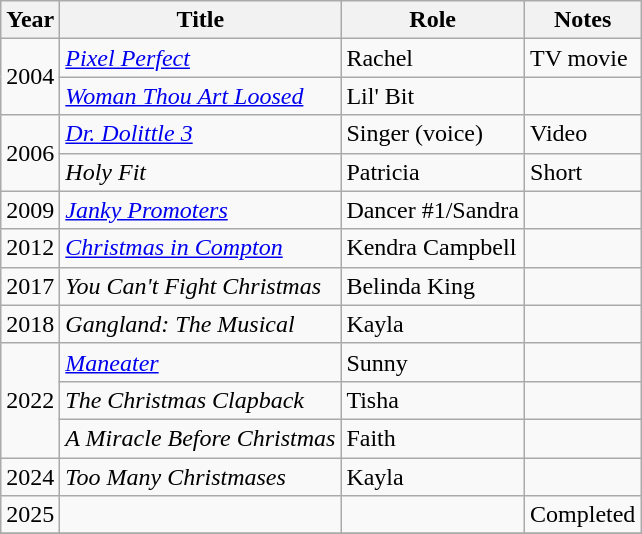<table class="wikitable sortable">
<tr>
<th>Year</th>
<th>Title</th>
<th>Role</th>
<th>Notes</th>
</tr>
<tr>
<td rowspan="2">2004</td>
<td><em><a href='#'>Pixel Perfect</a></em></td>
<td>Rachel</td>
<td>TV movie</td>
</tr>
<tr>
<td><em><a href='#'>Woman Thou Art Loosed</a></em></td>
<td>Lil' Bit</td>
<td></td>
</tr>
<tr>
<td rowspan="2">2006</td>
<td><em><a href='#'>Dr. Dolittle 3</a></em></td>
<td>Singer (voice)</td>
<td>Video</td>
</tr>
<tr>
<td><em>Holy Fit</em></td>
<td>Patricia</td>
<td>Short</td>
</tr>
<tr>
<td>2009</td>
<td><em><a href='#'>Janky Promoters</a></em></td>
<td>Dancer #1/Sandra</td>
<td></td>
</tr>
<tr>
<td>2012</td>
<td><em><a href='#'>Christmas in Compton</a></em></td>
<td>Kendra Campbell</td>
<td></td>
</tr>
<tr>
<td>2017</td>
<td><em>You Can't Fight Christmas</em></td>
<td>Belinda King</td>
<td></td>
</tr>
<tr>
<td>2018</td>
<td><em>Gangland: The Musical</em></td>
<td>Kayla</td>
<td></td>
</tr>
<tr>
<td rowspan="3">2022</td>
<td><em><a href='#'>Maneater</a></em></td>
<td>Sunny</td>
<td></td>
</tr>
<tr>
<td><em>The Christmas Clapback</em></td>
<td>Tisha</td>
<td></td>
</tr>
<tr>
<td><em>A Miracle Before Christmas</em></td>
<td>Faith</td>
<td></td>
</tr>
<tr>
<td>2024</td>
<td><em>Too Many Christmases</em></td>
<td>Kayla</td>
<td></td>
</tr>
<tr>
<td>2025</td>
<td></td>
<td></td>
<td>Completed</td>
</tr>
<tr>
</tr>
</table>
